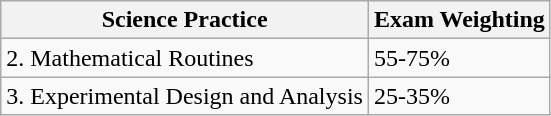<table class="wikitable">
<tr>
<th>Science Practice</th>
<th>Exam Weighting</th>
</tr>
<tr>
<td>2. Mathematical Routines</td>
<td>55-75%</td>
</tr>
<tr>
<td>3. Experimental Design and Analysis</td>
<td>25-35%</td>
</tr>
</table>
